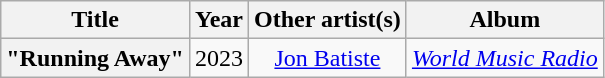<table class="wikitable plainrowheaders" style="text-align:center">
<tr>
<th scope="col">Title</th>
<th scope="col">Year</th>
<th scope="col">Other artist(s)</th>
<th scope="col">Album</th>
</tr>
<tr>
<th scope="row">"Running Away"</th>
<td>2023</td>
<td><a href='#'>Jon Batiste</a></td>
<td><em><a href='#'>World Music Radio</a></em></td>
</tr>
</table>
